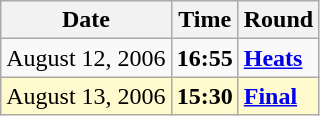<table class="wikitable">
<tr>
<th>Date</th>
<th>Time</th>
<th>Round</th>
</tr>
<tr>
<td>August 12, 2006</td>
<td><strong>16:55</strong></td>
<td><strong><a href='#'>Heats</a></strong></td>
</tr>
<tr style=background:lemonchiffon>
<td>August 13, 2006</td>
<td><strong>15:30</strong></td>
<td><strong><a href='#'>Final</a></strong></td>
</tr>
</table>
